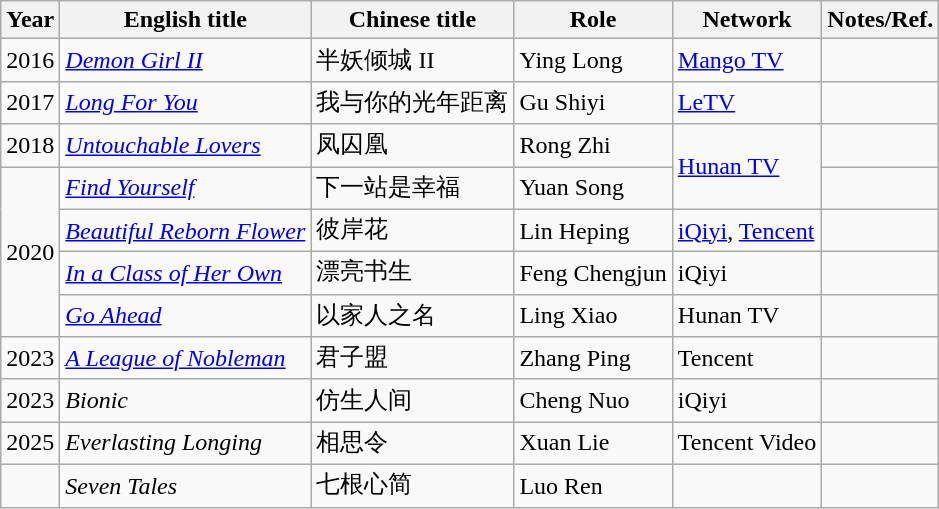<table class="wikitable">
<tr>
<th>Year</th>
<th>English title</th>
<th>Chinese title</th>
<th>Role</th>
<th>Network</th>
<th>Notes/Ref.</th>
</tr>
<tr>
<td>2016</td>
<td><em><a href='#'>Demon Girl II</a></em></td>
<td>半妖倾城 II</td>
<td>Ying Long</td>
<td><a href='#'>Mango TV</a></td>
<td></td>
</tr>
<tr>
<td>2017</td>
<td><em><a href='#'>Long For You</a></em></td>
<td>我与你的光年距离</td>
<td>Gu Shiyi</td>
<td><a href='#'>LeTV</a></td>
<td></td>
</tr>
<tr>
<td>2018</td>
<td><em><a href='#'>Untouchable Lovers</a></em></td>
<td>凤囚凰</td>
<td>Rong Zhi</td>
<td rowspan=2><a href='#'>Hunan TV</a></td>
<td></td>
</tr>
<tr>
<td rowspan=4>2020</td>
<td><em><a href='#'>Find Yourself</a></em></td>
<td>下一站是幸福</td>
<td>Yuan Song</td>
<td></td>
</tr>
<tr>
<td><em><a href='#'>Beautiful Reborn Flower</a></em></td>
<td>彼岸花</td>
<td>Lin Heping</td>
<td><a href='#'>iQiyi</a>, <a href='#'>Tencent</a></td>
<td></td>
</tr>
<tr>
<td><em><a href='#'>In a Class of Her Own</a></em></td>
<td>漂亮书生</td>
<td>Feng Chengjun</td>
<td>iQiyi</td>
<td></td>
</tr>
<tr>
<td><em><a href='#'>Go Ahead</a></em></td>
<td>以家人之名</td>
<td>Ling Xiao</td>
<td>Hunan TV</td>
<td></td>
</tr>
<tr>
<td>2023</td>
<td><em><a href='#'>A League of Nobleman</a></em></td>
<td>君子盟</td>
<td>Zhang Ping</td>
<td>Tencent</td>
<td></td>
</tr>
<tr>
<td>2023</td>
<td><em>Bionic</em></td>
<td>仿生人间</td>
<td>Cheng Nuo</td>
<td>iQiyi</td>
<td></td>
</tr>
<tr>
<td>2025</td>
<td><em>Everlasting Longing</em></td>
<td>相思令</td>
<td>Xuan Lie</td>
<td>Tencent Video</td>
<td></td>
</tr>
<tr>
<td></td>
<td><em>Seven Tales</em></td>
<td>七根心简</td>
<td>Luo Ren</td>
<td></td>
<td></td>
</tr>
</table>
